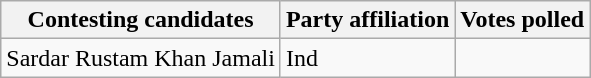<table class="wikitable sortable">
<tr>
<th>Contesting candidates</th>
<th>Party affiliation</th>
<th>Votes polled</th>
</tr>
<tr>
<td>Sardar Rustam Khan Jamali</td>
<td>Ind</td>
<td></td>
</tr>
</table>
